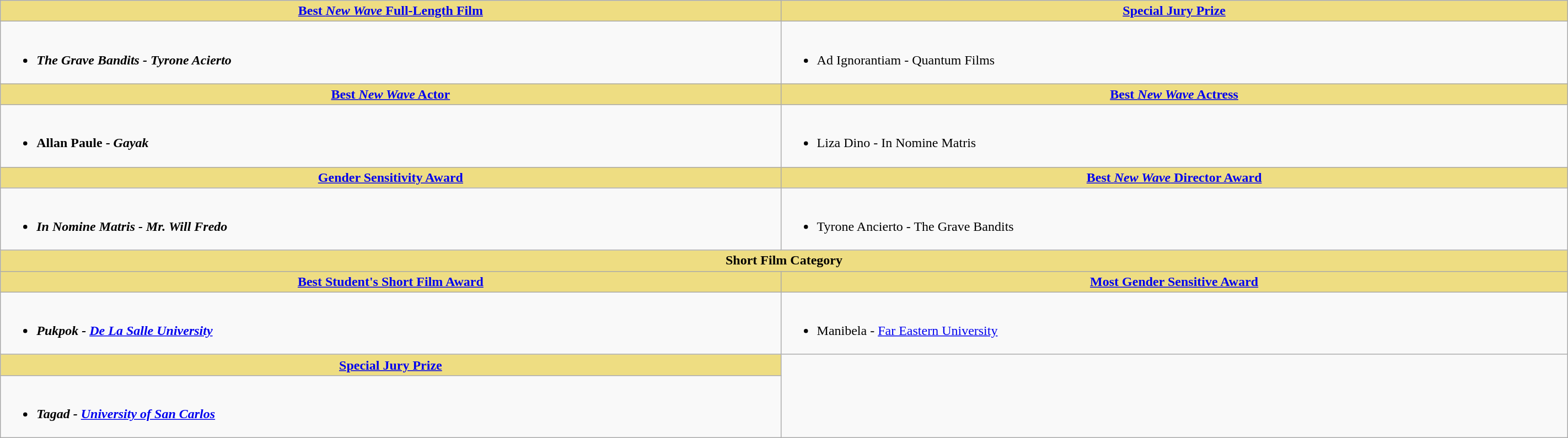<table class=wikitable style="width:150%">
<tr>
<th style="background:#EEDD82;" ! style="width="50%"><a href='#'>Best <em>New Wave</em> Full-Length Film</a></th>
<th style="background:#EEDD82;" ! style="width="50%"><a href='#'>Special Jury Prize</a></th>
</tr>
<tr>
<td valign="top"><br><ul><li><strong><em>The Grave Bandits<em> - Tyrone Acierto<strong></li></ul></td>
<td valign="top"><br><ul><li></em></strong>Ad Ignorantiam</em> - Quantum Films</strong></li></ul></td>
</tr>
<tr>
<th style="background:#EEDD82;" ! style="width="50%"><a href='#'>Best <em>New Wave</em> Actor</a></th>
<th style="background:#EEDD82;" ! style="width="50%"><a href='#'>Best <em>New Wave</em> Actress</a></th>
</tr>
<tr>
<td valign="top"><br><ul><li><strong>Allan Paule - <em>Gayak<strong><em></li></ul></td>
<td valign="top"><br><ul><li></strong>Liza Dino - </em>In Nomine Matris</em></strong></li></ul></td>
</tr>
<tr>
<th style="background:#EEDD82;" ! style="width="50%"><a href='#'>Gender Sensitivity Award</a></th>
<th style="background:#EEDD82;" ! style="width="50%"><a href='#'>Best <em>New Wave</em> Director Award</a></th>
</tr>
<tr>
<td valign="top"><br><ul><li><strong><em>In Nomine Matris<em> - Mr. Will Fredo<strong></li></ul></td>
<td valign="top"><br><ul><li></strong>Tyrone Ancierto - </em>The Grave Bandits</em></strong></li></ul></td>
</tr>
<tr>
<th colspan=2 style="background:#EEDD82;">Short Film Category</th>
</tr>
<tr>
<th style="background:#EEDD82;" ! style="width="50%"><a href='#'>Best Student's Short Film Award</a></th>
<th style="background:#EEDD82;" ! style="width="50%"><a href='#'>Most Gender Sensitive Award</a></th>
</tr>
<tr>
<td valign="top"><br><ul><li><strong><em>Pukpok<em> - <a href='#'>De La Salle University</a><strong></li></ul></td>
<td valign="top"><br><ul><li></em></strong>Manibela - </em><a href='#'>Far Eastern University</a></strong></li></ul></td>
</tr>
<tr>
<th style="background:#EEDD82;" ! style="width="50%"><a href='#'>Special Jury Prize</a></th>
</tr>
<tr>
<td valign="top"><br><ul><li><strong><em>Tagad<em> - <a href='#'>University of San Carlos</a><strong></li></ul></td>
</tr>
</table>
